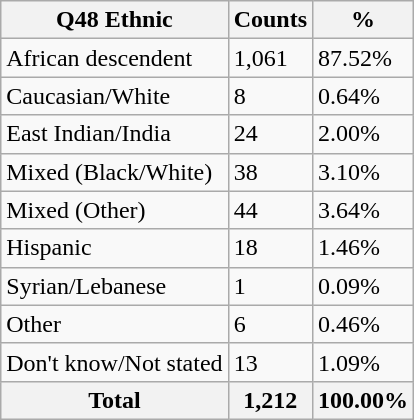<table class="wikitable sortable">
<tr>
<th>Q48 Ethnic</th>
<th>Counts</th>
<th>%</th>
</tr>
<tr>
<td>African descendent</td>
<td>1,061</td>
<td>87.52%</td>
</tr>
<tr>
<td>Caucasian/White</td>
<td>8</td>
<td>0.64%</td>
</tr>
<tr>
<td>East Indian/India</td>
<td>24</td>
<td>2.00%</td>
</tr>
<tr>
<td>Mixed (Black/White)</td>
<td>38</td>
<td>3.10%</td>
</tr>
<tr>
<td>Mixed (Other)</td>
<td>44</td>
<td>3.64%</td>
</tr>
<tr>
<td>Hispanic</td>
<td>18</td>
<td>1.46%</td>
</tr>
<tr>
<td>Syrian/Lebanese</td>
<td>1</td>
<td>0.09%</td>
</tr>
<tr>
<td>Other</td>
<td>6</td>
<td>0.46%</td>
</tr>
<tr>
<td>Don't know/Not stated</td>
<td>13</td>
<td>1.09%</td>
</tr>
<tr>
<th>Total</th>
<th>1,212</th>
<th>100.00%</th>
</tr>
</table>
